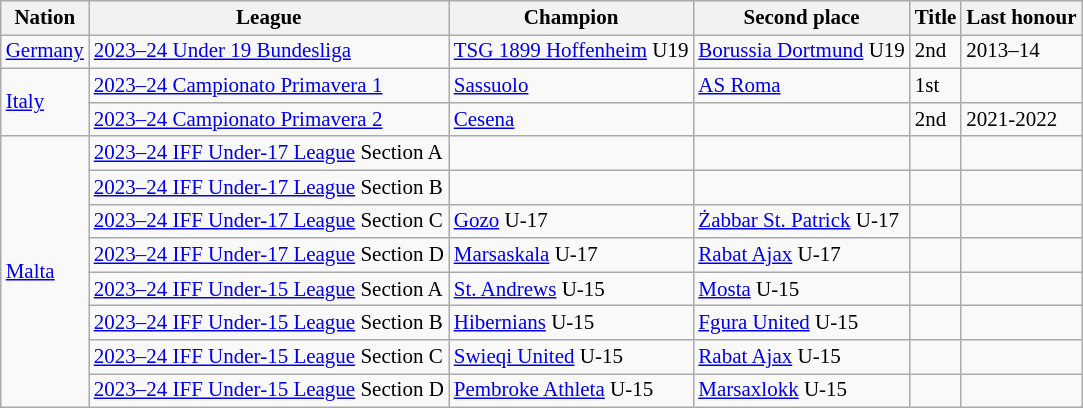<table class=wikitable style="font-size:14px">
<tr>
<th>Nation</th>
<th>League</th>
<th>Champion</th>
<th>Second place</th>
<th data-sort-type="number">Title</th>
<th>Last honour</th>
</tr>
<tr>
<td align=left rowspan=> <a href='#'>Germany</a></td>
<td align=left><a href='#'>2023–24 Under 19 Bundesliga</a></td>
<td><a href='#'>TSG 1899 Hoffenheim</a> U19</td>
<td><a href='#'>Borussia Dortmund</a> U19</td>
<td>2nd</td>
<td>2013–14</td>
</tr>
<tr>
<td align=left rowspan=2> <a href='#'>Italy</a></td>
<td align=left><a href='#'>2023–24 Campionato Primavera 1</a></td>
<td><a href='#'>Sassuolo</a></td>
<td><a href='#'>AS Roma</a></td>
<td>1st</td>
<td></td>
</tr>
<tr>
<td align=left><a href='#'>2023–24 Campionato Primavera 2</a></td>
<td><a href='#'>Cesena</a></td>
<td></td>
<td>2nd</td>
<td>2021-2022</td>
</tr>
<tr>
<td align=left rowspan=8> <a href='#'>Malta</a></td>
<td align=left><a href='#'>2023–24 IFF Under-17 League</a> Section A</td>
<td></td>
<td></td>
<td></td>
<td></td>
</tr>
<tr>
<td align=left><a href='#'>2023–24 IFF Under-17 League</a> Section B</td>
<td></td>
<td></td>
<td></td>
<td></td>
</tr>
<tr>
<td align=left><a href='#'>2023–24 IFF Under-17 League</a> Section C</td>
<td><a href='#'>Gozo</a> U-17</td>
<td><a href='#'>Żabbar St. Patrick</a> U-17</td>
<td></td>
<td></td>
</tr>
<tr>
<td align=left><a href='#'>2023–24 IFF Under-17 League</a> Section D</td>
<td><a href='#'>Marsaskala</a> U-17</td>
<td><a href='#'>Rabat Ajax</a> U-17</td>
<td></td>
<td></td>
</tr>
<tr>
<td align=left><a href='#'>2023–24 IFF Under-15 League</a> Section A</td>
<td><a href='#'>St. Andrews</a> U-15</td>
<td><a href='#'>Mosta</a> U-15</td>
<td></td>
<td></td>
</tr>
<tr>
<td align=left><a href='#'>2023–24 IFF Under-15 League</a> Section B</td>
<td><a href='#'>Hibernians</a> U-15</td>
<td><a href='#'>Fgura United</a> U-15</td>
<td></td>
<td></td>
</tr>
<tr>
<td align=left><a href='#'>2023–24 IFF Under-15 League</a> Section C</td>
<td><a href='#'>Swieqi United</a> U-15</td>
<td><a href='#'>Rabat Ajax</a> U-15</td>
<td></td>
<td></td>
</tr>
<tr>
<td align=left><a href='#'>2023–24 IFF Under-15 League</a> Section D</td>
<td><a href='#'>Pembroke Athleta</a> U-15</td>
<td><a href='#'>Marsaxlokk</a> U-15</td>
<td></td>
<td></td>
</tr>
</table>
